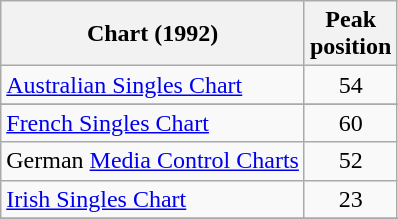<table class="wikitable sortable">
<tr>
<th>Chart (1992)</th>
<th>Peak<br>position</th>
</tr>
<tr>
<td><a href='#'>Australian Singles Chart</a></td>
<td style="text-align:center;">54</td>
</tr>
<tr>
</tr>
<tr>
<td><a href='#'>French Singles Chart</a></td>
<td style="text-align:center;">60</td>
</tr>
<tr>
<td>German <a href='#'>Media Control Charts</a></td>
<td style="text-align:center;">52</td>
</tr>
<tr>
<td><a href='#'>Irish Singles Chart</a></td>
<td style="text-align:center;">23</td>
</tr>
<tr>
</tr>
<tr>
</tr>
<tr>
</tr>
<tr>
</tr>
</table>
